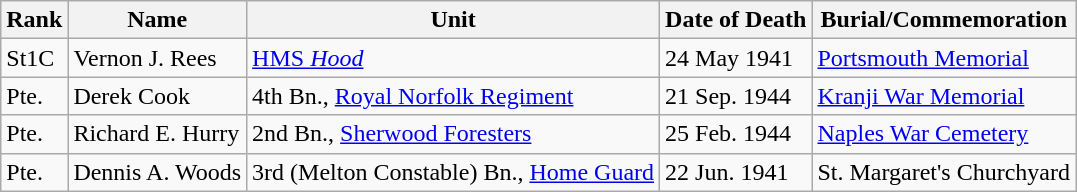<table class="wikitable">
<tr>
<th>Rank</th>
<th>Name</th>
<th>Unit</th>
<th>Date of Death</th>
<th>Burial/Commemoration</th>
</tr>
<tr>
<td>St1C</td>
<td>Vernon J. Rees</td>
<td><a href='#'>HMS <em>Hood</em></a></td>
<td>24 May 1941</td>
<td><a href='#'>Portsmouth Memorial</a></td>
</tr>
<tr>
<td>Pte.</td>
<td>Derek Cook</td>
<td>4th Bn., <a href='#'>Royal Norfolk Regiment</a></td>
<td>21 Sep. 1944</td>
<td><a href='#'>Kranji War Memorial</a></td>
</tr>
<tr>
<td>Pte.</td>
<td>Richard E. Hurry</td>
<td>2nd Bn., <a href='#'>Sherwood Foresters</a></td>
<td>25 Feb. 1944</td>
<td><a href='#'>Naples War Cemetery</a></td>
</tr>
<tr>
<td>Pte.</td>
<td>Dennis A. Woods</td>
<td>3rd (Melton Constable) Bn., <a href='#'>Home Guard</a></td>
<td>22 Jun. 1941</td>
<td>St. Margaret's Churchyard</td>
</tr>
</table>
